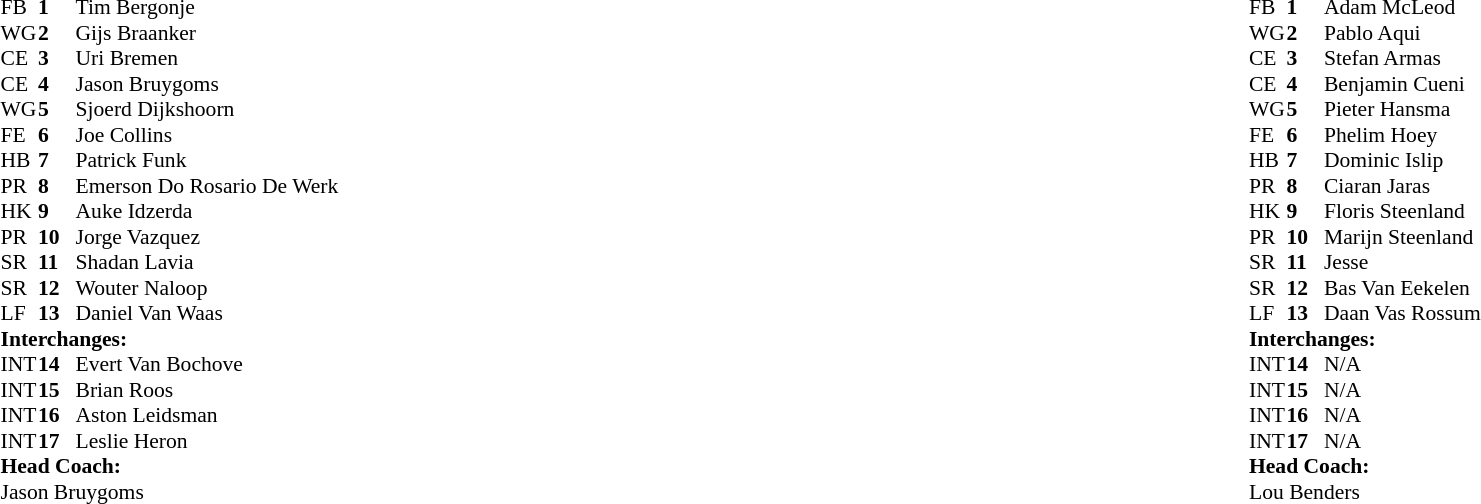<table style="width:100%">
<tr>
<td style="vertical-align:top;width:40%"><br><table style="font-size:90%" cellspacing="0" cellpadding="0">
<tr>
<th width=25></th>
<th width=25></th>
</tr>
<tr>
<td>FB</td>
<td><strong>1</strong></td>
<td> Tim Bergonje</td>
</tr>
<tr>
<td>WG</td>
<td><strong>2</strong></td>
<td> Gijs Braanker</td>
</tr>
<tr>
<td>CE</td>
<td><strong>3</strong></td>
<td> Uri Bremen</td>
</tr>
<tr>
<td>CE</td>
<td><strong>4</strong></td>
<td> Jason Bruygoms</td>
</tr>
<tr>
<td>WG</td>
<td><strong>5</strong></td>
<td> Sjoerd Dijkshoorn</td>
</tr>
<tr>
<td>FE</td>
<td><strong>6</strong></td>
<td> Joe Collins</td>
</tr>
<tr>
<td>HB</td>
<td><strong>7</strong></td>
<td> Patrick Funk</td>
</tr>
<tr>
<td>PR</td>
<td><strong>8</strong></td>
<td> Emerson Do Rosario De Werk</td>
</tr>
<tr>
<td>HK</td>
<td><strong>9</strong></td>
<td> Auke Idzerda</td>
</tr>
<tr>
<td>PR</td>
<td><strong>10</strong></td>
<td> Jorge Vazquez</td>
</tr>
<tr>
<td>SR</td>
<td><strong>11</strong></td>
<td> Shadan Lavia</td>
</tr>
<tr>
<td>SR</td>
<td><strong>12</strong></td>
<td> Wouter Naloop</td>
</tr>
<tr>
<td>LF</td>
<td><strong>13</strong></td>
<td> Daniel Van Waas</td>
</tr>
<tr>
<td colspan="3"><strong>Interchanges:</strong></td>
</tr>
<tr>
<td>INT</td>
<td><strong>14</strong></td>
<td> Evert Van Bochove</td>
</tr>
<tr>
<td>INT</td>
<td><strong>15</strong></td>
<td> Brian Roos</td>
</tr>
<tr>
<td>INT</td>
<td><strong>16</strong></td>
<td> Aston Leidsman</td>
</tr>
<tr>
<td>INT</td>
<td><strong>17</strong></td>
<td> Leslie Heron</td>
</tr>
<tr>
<td colspan=3><strong>Head Coach:</strong></td>
</tr>
<tr>
<td colspan=4> Jason Bruygoms</td>
</tr>
</table>
</td>
<td style="vertical-align:top; width:50%"><br><table cellspacing="0" cellpadding="0" style="font-size:90%; margin:auto">
<tr>
<th width=25></th>
<th width=25></th>
</tr>
<tr>
<td>FB</td>
<td><strong>1</strong></td>
<td> Adam McLeod</td>
</tr>
<tr>
<td>WG</td>
<td><strong>2</strong></td>
<td> Pablo Aqui</td>
</tr>
<tr>
<td>CE</td>
<td><strong>3</strong></td>
<td> Stefan Armas</td>
</tr>
<tr>
<td>CE</td>
<td><strong>4</strong></td>
<td> Benjamin Cueni</td>
</tr>
<tr>
<td>WG</td>
<td><strong>5</strong></td>
<td> Pieter Hansma</td>
</tr>
<tr>
<td>FE</td>
<td><strong>6</strong></td>
<td> Phelim Hoey</td>
</tr>
<tr>
<td>HB</td>
<td><strong>7</strong></td>
<td> Dominic Islip</td>
</tr>
<tr>
<td>PR</td>
<td><strong>8</strong></td>
<td> Ciaran Jaras</td>
</tr>
<tr>
<td>HK</td>
<td><strong>9</strong></td>
<td> Floris Steenland</td>
</tr>
<tr>
<td>PR</td>
<td><strong>10</strong></td>
<td> Marijn Steenland</td>
</tr>
<tr>
<td>SR</td>
<td><strong>11</strong></td>
<td> Jesse</td>
</tr>
<tr>
<td>SR</td>
<td><strong>12</strong></td>
<td> Bas Van Eekelen</td>
</tr>
<tr>
<td>LF</td>
<td><strong>13</strong></td>
<td> Daan Vas Rossum</td>
</tr>
<tr>
<td colspan="3"><strong>Interchanges:</strong></td>
</tr>
<tr>
<td>INT</td>
<td><strong>14</strong></td>
<td> N/A</td>
</tr>
<tr>
<td>INT</td>
<td><strong>15</strong></td>
<td> N/A</td>
</tr>
<tr>
<td>INT</td>
<td><strong>16</strong></td>
<td> N/A</td>
</tr>
<tr>
<td>INT</td>
<td><strong>17</strong></td>
<td> N/A</td>
</tr>
<tr>
<td colspan=3><strong>Head Coach:</strong></td>
</tr>
<tr>
<td colspan=4> Lou Benders</td>
</tr>
</table>
</td>
</tr>
</table>
